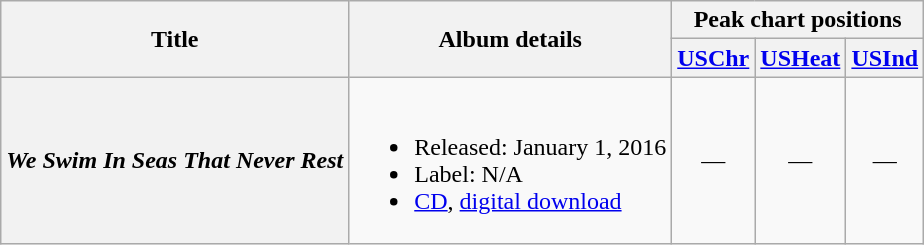<table class="wikitable">
<tr>
<th rowspan="2">Title</th>
<th rowspan="2">Album details</th>
<th colspan="3">Peak chart positions</th>
</tr>
<tr>
<th><a href='#'>USChr</a></th>
<th><a href='#'>USHeat</a></th>
<th><a href='#'>USInd</a></th>
</tr>
<tr>
<th><em>We Swim In Seas That Never Rest</em></th>
<td><br><ul><li>Released: January 1, 2016</li><li>Label: N/A</li><li><a href='#'>CD</a>, <a href='#'>digital download</a></li></ul></td>
<td align="center">—</td>
<td align="center">—</td>
<td align="center">—</td>
</tr>
</table>
